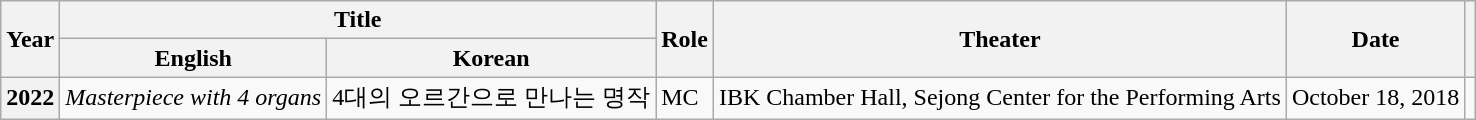<table class="wikitable sortable plainrowheaders">
<tr>
<th rowspan="2" scope="col">Year</th>
<th colspan="2" scope="col">Title</th>
<th rowspan="2" scope="col">Role</th>
<th rowspan="2" scope="col">Theater</th>
<th rowspan="2" scope="col" class="sortable">Date</th>
<th rowspan="2" scope="col" class="unsortable"></th>
</tr>
<tr>
<th>English</th>
<th>Korean</th>
</tr>
<tr>
<th scope="row">2022</th>
<td><em>Masterpiece with 4 organs</em></td>
<td>4대의 오르간으로 만나는 명작</td>
<td>MC</td>
<td>IBK Chamber Hall, Sejong Center for the Performing Arts</td>
<td>October 18, 2018</td>
<td></td>
</tr>
</table>
